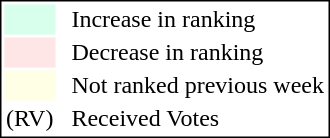<table style="border:1px solid black;">
<tr>
<td style="background:#D8FFEB; width:20px;"></td>
<td> </td>
<td>Increase in ranking</td>
</tr>
<tr>
<td style="background:#FFE6E6; width:20px;"></td>
<td> </td>
<td>Decrease in ranking</td>
</tr>
<tr>
<td style="background:#FFFFE6; width:20px;"></td>
<td> </td>
<td>Not ranked previous week</td>
</tr>
<tr>
<td>(RV)</td>
<td> </td>
<td>Received Votes</td>
</tr>
</table>
